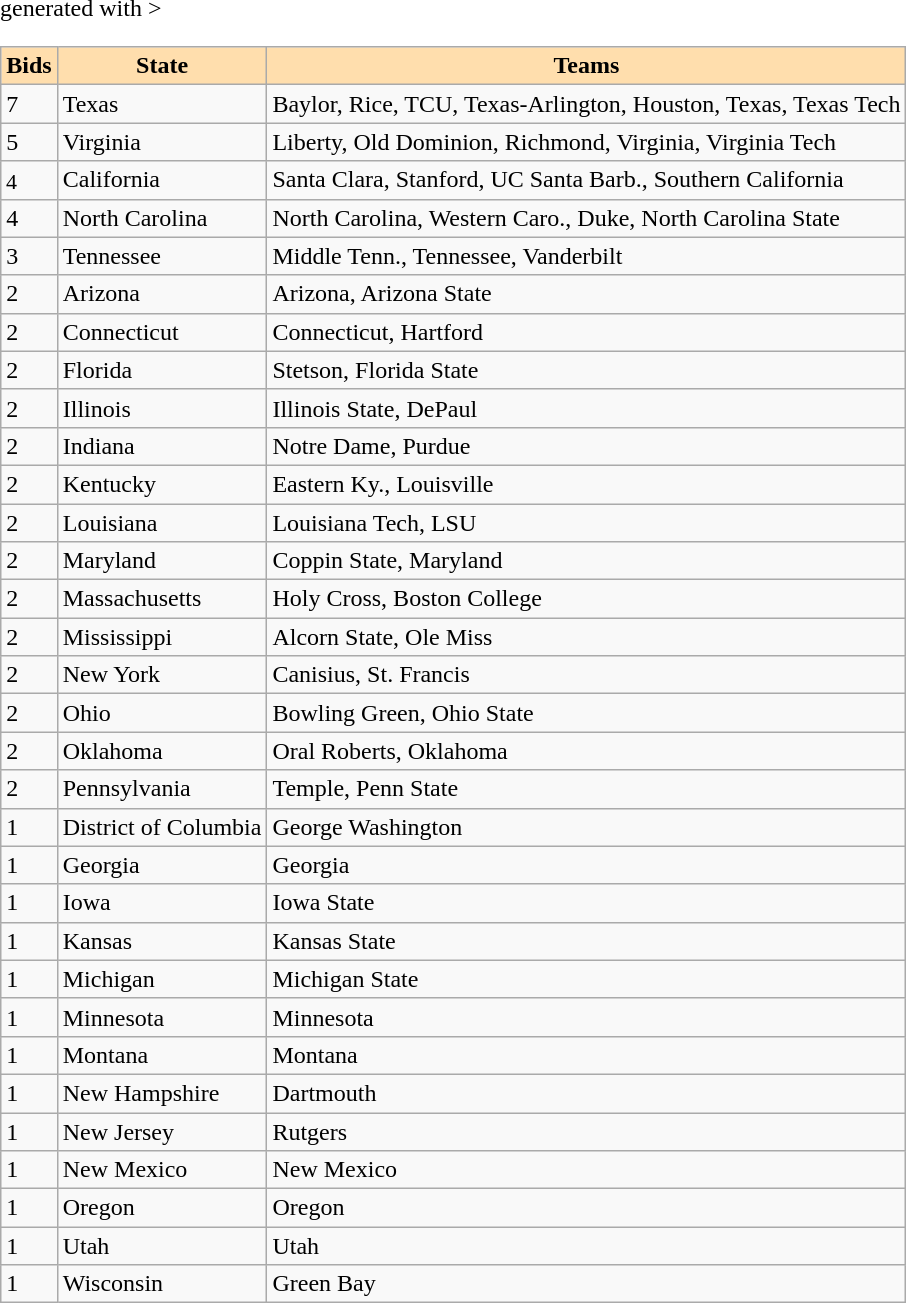<table class="wikitable sortable" <hiddentext>generated with   >
<tr>
<th style="background-color:#FFDEAD;">Bids</th>
<th style="background-color:#FFDEAD;">State</th>
<th style="background-color:#FFDEAD;">Teams</th>
</tr>
<tr valign="bottom">
<td height="14">7</td>
<td>Texas</td>
<td>Baylor, Rice, TCU, Texas-Arlington, Houston, Texas, Texas Tech</td>
</tr>
<tr valign="bottom">
<td height="14">5</td>
<td>Virginia</td>
<td>Liberty, Old Dominion, Richmond, Virginia, Virginia Tech</td>
</tr>
<tr valign="bottom">
<td style="font-size:11pt"  height="14">4</td>
<td>California</td>
<td>Santa Clara, Stanford, UC Santa Barb., Southern California</td>
</tr>
<tr valign="bottom">
<td height="14">4</td>
<td>North Carolina</td>
<td>North Carolina, Western Caro., Duke, North Carolina State</td>
</tr>
<tr valign="bottom">
<td height="14">3</td>
<td>Tennessee</td>
<td>Middle Tenn., Tennessee, Vanderbilt</td>
</tr>
<tr valign="bottom">
<td height="14">2</td>
<td>Arizona</td>
<td>Arizona, Arizona State</td>
</tr>
<tr valign="bottom">
<td height="14">2</td>
<td>Connecticut</td>
<td>Connecticut, Hartford</td>
</tr>
<tr valign="bottom">
<td height="14">2</td>
<td>Florida</td>
<td>Stetson, Florida State</td>
</tr>
<tr valign="bottom">
<td height="14">2</td>
<td>Illinois</td>
<td>Illinois State, DePaul</td>
</tr>
<tr valign="bottom">
<td height="14">2</td>
<td>Indiana</td>
<td>Notre Dame, Purdue</td>
</tr>
<tr valign="bottom">
<td height="14">2</td>
<td>Kentucky</td>
<td>Eastern Ky., Louisville</td>
</tr>
<tr valign="bottom">
<td height="14">2</td>
<td>Louisiana</td>
<td>Louisiana Tech, LSU</td>
</tr>
<tr valign="bottom">
<td height="14">2</td>
<td>Maryland</td>
<td>Coppin State, Maryland</td>
</tr>
<tr valign="bottom">
<td height="14">2</td>
<td>Massachusetts</td>
<td>Holy Cross, Boston College</td>
</tr>
<tr valign="bottom">
<td height="14">2</td>
<td>Mississippi</td>
<td>Alcorn State, Ole Miss</td>
</tr>
<tr valign="bottom">
<td height="14">2</td>
<td>New York</td>
<td>Canisius, St. Francis</td>
</tr>
<tr valign="bottom">
<td height="14">2</td>
<td>Ohio</td>
<td>Bowling Green, Ohio State</td>
</tr>
<tr valign="bottom">
<td height="14">2</td>
<td>Oklahoma</td>
<td>Oral Roberts, Oklahoma</td>
</tr>
<tr valign="bottom">
<td height="14">2</td>
<td>Pennsylvania</td>
<td>Temple, Penn State</td>
</tr>
<tr valign="bottom">
<td height="14">1</td>
<td>District of Columbia</td>
<td>George Washington</td>
</tr>
<tr valign="bottom">
<td height="14">1</td>
<td>Georgia</td>
<td>Georgia</td>
</tr>
<tr valign="bottom">
<td height="14">1</td>
<td>Iowa</td>
<td>Iowa State</td>
</tr>
<tr valign="bottom">
<td height="14">1</td>
<td>Kansas</td>
<td>Kansas State</td>
</tr>
<tr valign="bottom">
<td height="14">1</td>
<td>Michigan</td>
<td>Michigan State</td>
</tr>
<tr valign="bottom">
<td height="14">1</td>
<td>Minnesota</td>
<td>Minnesota</td>
</tr>
<tr valign="bottom">
<td height="14">1</td>
<td>Montana</td>
<td>Montana</td>
</tr>
<tr valign="bottom">
<td height="14">1</td>
<td>New Hampshire</td>
<td>Dartmouth</td>
</tr>
<tr valign="bottom">
<td height="14">1</td>
<td>New Jersey</td>
<td>Rutgers</td>
</tr>
<tr valign="bottom">
<td height="14">1</td>
<td>New Mexico</td>
<td>New Mexico</td>
</tr>
<tr valign="bottom">
<td height="14">1</td>
<td>Oregon</td>
<td>Oregon</td>
</tr>
<tr valign="bottom">
<td height="14">1</td>
<td>Utah</td>
<td>Utah</td>
</tr>
<tr valign="bottom">
<td height="14">1</td>
<td>Wisconsin</td>
<td>Green Bay</td>
</tr>
</table>
